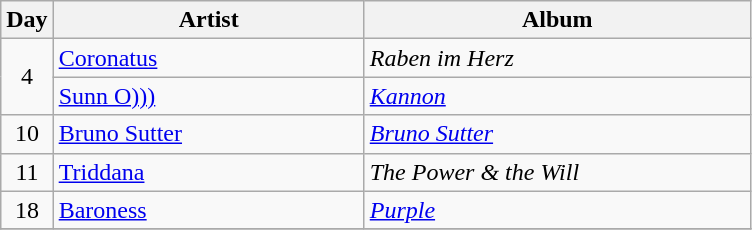<table class="wikitable">
<tr>
<th style="width:20px;">Day</th>
<th style="width:200px;">Artist</th>
<th style="width:250px;">Album</th>
</tr>
<tr>
<td style="text-align:center;" rowspan="2">4</td>
<td><a href='#'>Coronatus</a></td>
<td><em>Raben im Herz</em></td>
</tr>
<tr>
<td><a href='#'>Sunn O)))</a></td>
<td><em><a href='#'>Kannon</a></em></td>
</tr>
<tr>
<td style="text-align:center;">10</td>
<td><a href='#'>Bruno Sutter</a></td>
<td><em><a href='#'>Bruno Sutter</a></em></td>
</tr>
<tr>
<td style="text-align:center;" rowspan="1">11</td>
<td><a href='#'>Triddana</a></td>
<td><em>The Power & the Will</em></td>
</tr>
<tr>
<td style="text-align:center;" rowspan="1">18</td>
<td><a href='#'>Baroness</a></td>
<td><em><a href='#'>Purple</a></em></td>
</tr>
<tr>
</tr>
</table>
